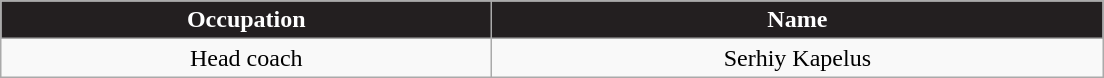<table class="wikitable" style="font-size:100%; text-align:center">
<tr>
<th style="color:#FFFFFF; background-color:#231F20; width:20em">Occupation</th>
<th colspan="2" style="color:#FFFFFF; background-color:#231F20; width:25em">Name</th>
</tr>
<tr>
<td>Head coach</td>
<td colspan="2"> Serhiy Kapelus</td>
</tr>
</table>
